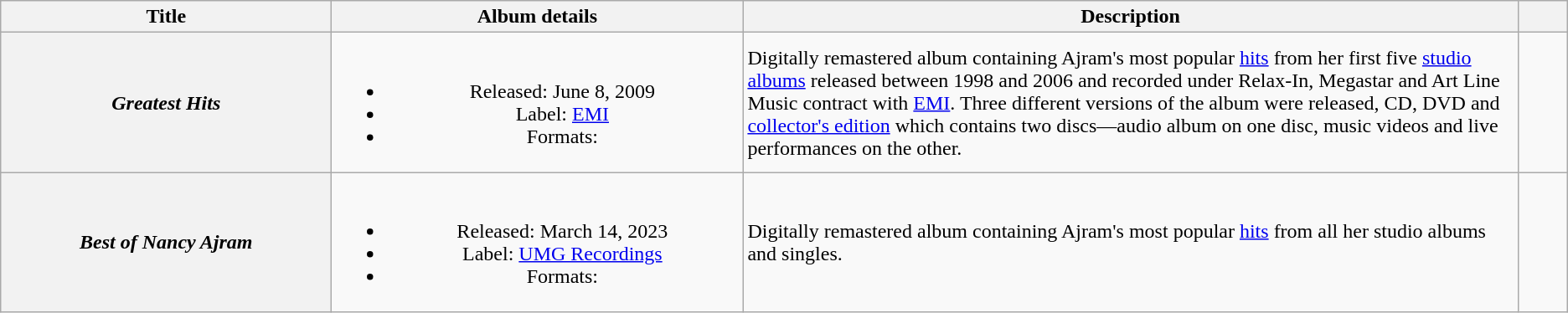<table class="wikitable plainrowheaders" style="text-align:center;">
<tr>
<th scope="col" style="width:16em;">Title</th>
<th scope="col" style="width:20em;">Album details</th>
<th scope="col">Description</th>
<th scope="col" style="width: 2em;"></th>
</tr>
<tr>
<th scope="row"><em>Greatest Hits</em></th>
<td><br><ul><li>Released: June 8, 2009</li><li>Label: <a href='#'>EMI</a></li><li>Formats: </li></ul></td>
<td style="text-align:left;">Digitally remastered album containing Ajram's most popular <a href='#'>hits</a> from her first five <a href='#'>studio albums</a> released between 1998 and 2006 and recorded under Relax-In, Megastar and Art Line Music contract with <a href='#'>EMI</a>. Three different versions of the album were released, CD, DVD and <a href='#'>collector's edition</a> which contains two discs—audio album on one disc, music videos and live performances on the other.</td>
<td><br><br><br></td>
</tr>
<tr>
<th scope="row"><em>Best of Nancy Ajram</em></th>
<td><br><ul><li>Released: March 14, 2023</li><li>Label: <a href='#'>UMG Recordings</a></li><li>Formats: </li></ul></td>
<td style="text-align:left;">Digitally remastered album containing Ajram's most popular <a href='#'>hits</a> from all her studio albums and singles.</td>
<td><br></td>
</tr>
</table>
